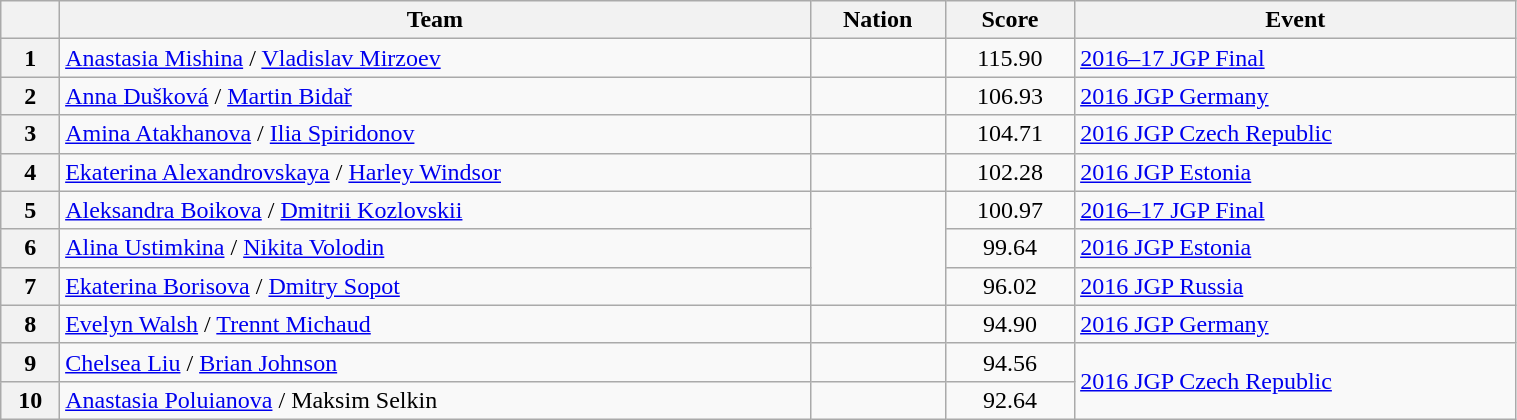<table class="wikitable sortable" style="text-align:left; width:80%">
<tr>
<th scope="col"></th>
<th scope="col">Team</th>
<th scope="col">Nation</th>
<th scope="col">Score</th>
<th scope="col">Event</th>
</tr>
<tr>
<th scope="row">1</th>
<td><a href='#'>Anastasia Mishina</a> / <a href='#'>Vladislav Mirzoev</a></td>
<td></td>
<td style="text-align:center;">115.90</td>
<td><a href='#'>2016–17 JGP Final</a></td>
</tr>
<tr>
<th scope="row">2</th>
<td><a href='#'>Anna Dušková</a> / <a href='#'>Martin Bidař</a></td>
<td></td>
<td style="text-align:center;">106.93</td>
<td><a href='#'>2016 JGP Germany</a></td>
</tr>
<tr>
<th scope="row">3</th>
<td><a href='#'>Amina Atakhanova</a> / <a href='#'>Ilia Spiridonov</a></td>
<td></td>
<td style="text-align:center;">104.71</td>
<td><a href='#'>2016 JGP Czech Republic</a></td>
</tr>
<tr>
<th scope="row">4</th>
<td><a href='#'>Ekaterina Alexandrovskaya</a> / <a href='#'>Harley Windsor</a></td>
<td></td>
<td style="text-align:center;">102.28</td>
<td><a href='#'>2016 JGP Estonia</a></td>
</tr>
<tr>
<th scope="row">5</th>
<td><a href='#'>Aleksandra Boikova</a> / <a href='#'>Dmitrii Kozlovskii</a></td>
<td rowspan="3"></td>
<td style="text-align:center;">100.97</td>
<td><a href='#'>2016–17 JGP Final</a></td>
</tr>
<tr>
<th scope="row">6</th>
<td><a href='#'>Alina Ustimkina</a> / <a href='#'>Nikita Volodin</a></td>
<td style="text-align:center;">99.64</td>
<td><a href='#'>2016 JGP Estonia</a></td>
</tr>
<tr>
<th scope="row">7</th>
<td><a href='#'>Ekaterina Borisova</a> / <a href='#'>Dmitry Sopot</a></td>
<td style="text-align:center;">96.02</td>
<td><a href='#'>2016 JGP Russia</a></td>
</tr>
<tr>
<th scope="row">8</th>
<td><a href='#'>Evelyn Walsh</a> / <a href='#'>Trennt Michaud</a></td>
<td></td>
<td style="text-align:center;">94.90</td>
<td><a href='#'>2016 JGP Germany</a></td>
</tr>
<tr>
<th scope="row">9</th>
<td><a href='#'>Chelsea Liu</a> / <a href='#'>Brian Johnson</a></td>
<td></td>
<td style="text-align:center;">94.56</td>
<td rowspan="2"><a href='#'>2016 JGP Czech Republic</a></td>
</tr>
<tr>
<th scope="row">10</th>
<td><a href='#'>Anastasia Poluianova</a> / Maksim Selkin</td>
<td></td>
<td style="text-align:center;">92.64</td>
</tr>
</table>
